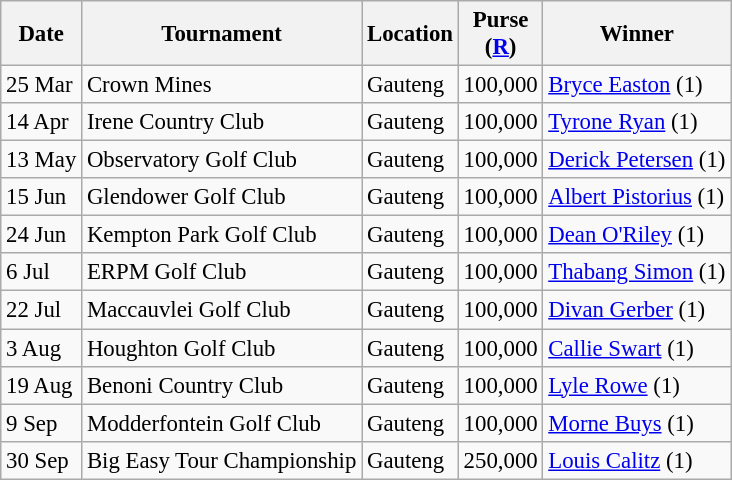<table class="wikitable" style="font-size:95%;">
<tr>
<th>Date</th>
<th>Tournament</th>
<th>Location</th>
<th>Purse<br>(<a href='#'>R</a>)</th>
<th>Winner</th>
</tr>
<tr>
<td>25 Mar</td>
<td>Crown Mines</td>
<td>Gauteng</td>
<td align=right>100,000</td>
<td> <a href='#'>Bryce Easton</a> (1)</td>
</tr>
<tr>
<td>14 Apr</td>
<td>Irene Country Club</td>
<td>Gauteng</td>
<td align=right>100,000</td>
<td> <a href='#'>Tyrone Ryan</a> (1)</td>
</tr>
<tr>
<td>13 May</td>
<td>Observatory Golf Club</td>
<td>Gauteng</td>
<td align=right>100,000</td>
<td> <a href='#'>Derick Petersen</a> (1)</td>
</tr>
<tr>
<td>15 Jun</td>
<td>Glendower Golf Club</td>
<td>Gauteng</td>
<td align=right>100,000</td>
<td> <a href='#'>Albert Pistorius</a> (1)</td>
</tr>
<tr>
<td>24 Jun</td>
<td>Kempton Park Golf Club</td>
<td>Gauteng</td>
<td align=right>100,000</td>
<td> <a href='#'>Dean O'Riley</a> (1)</td>
</tr>
<tr>
<td>6 Jul</td>
<td>ERPM Golf Club</td>
<td>Gauteng</td>
<td align=right>100,000</td>
<td> <a href='#'>Thabang Simon</a> (1)</td>
</tr>
<tr>
<td>22 Jul</td>
<td>Maccauvlei Golf Club</td>
<td>Gauteng</td>
<td align=right>100,000</td>
<td> <a href='#'>Divan Gerber</a> (1)</td>
</tr>
<tr>
<td>3 Aug</td>
<td>Houghton Golf Club</td>
<td>Gauteng</td>
<td align=right>100,000</td>
<td> <a href='#'>Callie Swart</a> (1)</td>
</tr>
<tr>
<td>19 Aug</td>
<td>Benoni Country Club</td>
<td>Gauteng</td>
<td align=right>100,000</td>
<td> <a href='#'>Lyle Rowe</a> (1)</td>
</tr>
<tr>
<td>9 Sep</td>
<td>Modderfontein Golf Club</td>
<td>Gauteng</td>
<td align=right>100,000</td>
<td> <a href='#'>Morne Buys</a> (1)</td>
</tr>
<tr>
<td>30 Sep</td>
<td>Big Easy Tour Championship</td>
<td>Gauteng</td>
<td align=right>250,000</td>
<td> <a href='#'>Louis Calitz</a> (1)</td>
</tr>
</table>
